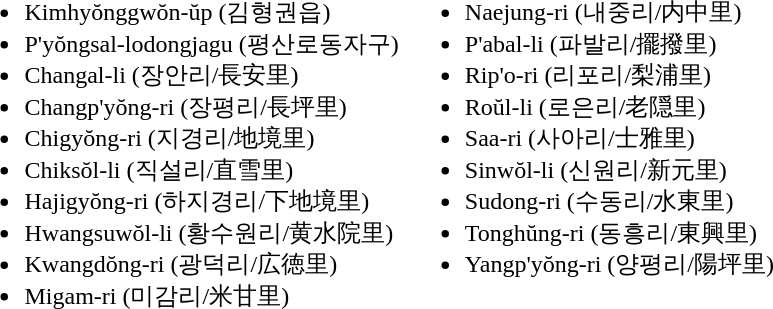<table>
<tr>
<td valign="top"><br><ul><li>Kimhyŏnggwŏn-ŭp (김형권읍)</li><li>P'yŏngsal-lodongjagu (평산로동자구)</li><li>Changal-li (장안리/長安里)</li><li>Changp'yŏng-ri (장평리/長坪里)</li><li>Chigyŏng-ri (지경리/地境里)</li><li>Chiksŏl-li (직설리/直雪里)</li><li>Hajigyŏng-ri (하지경리/下地境里)</li><li>Hwangsuwŏl-li (황수원리/黄水院里)</li><li>Kwangdŏng-ri (광덕리/広徳里)</li><li>Migam-ri (미감리/米甘里)</li></ul></td>
<td valign="top"><br><ul><li>Naejung-ri (내중리/内中里)</li><li>P'abal-li (파발리/擺撥里)</li><li>Rip'o-ri (리포리/梨浦里)</li><li>Roŭl-li (로은리/老隠里)</li><li>Saa-ri (사아리/士雅里)</li><li>Sinwŏl-li (신원리/新元里)</li><li>Sudong-ri (수동리/水東里)</li><li>Tonghŭng-ri (동흥리/東興里)</li><li>Yangp'yŏng-ri (양평리/陽坪里)</li></ul></td>
</tr>
</table>
